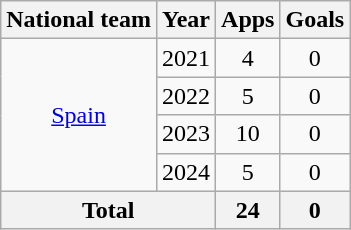<table class="wikitable" style="text-align:center">
<tr>
<th>National team</th>
<th>Year</th>
<th>Apps</th>
<th>Goals</th>
</tr>
<tr>
<td rowspan="4"><a href='#'>Spain</a></td>
<td>2021</td>
<td>4</td>
<td>0</td>
</tr>
<tr>
<td>2022</td>
<td>5</td>
<td>0</td>
</tr>
<tr>
<td>2023</td>
<td>10</td>
<td>0</td>
</tr>
<tr>
<td>2024</td>
<td>5</td>
<td>0</td>
</tr>
<tr>
<th colspan="2">Total</th>
<th>24</th>
<th>0</th>
</tr>
</table>
